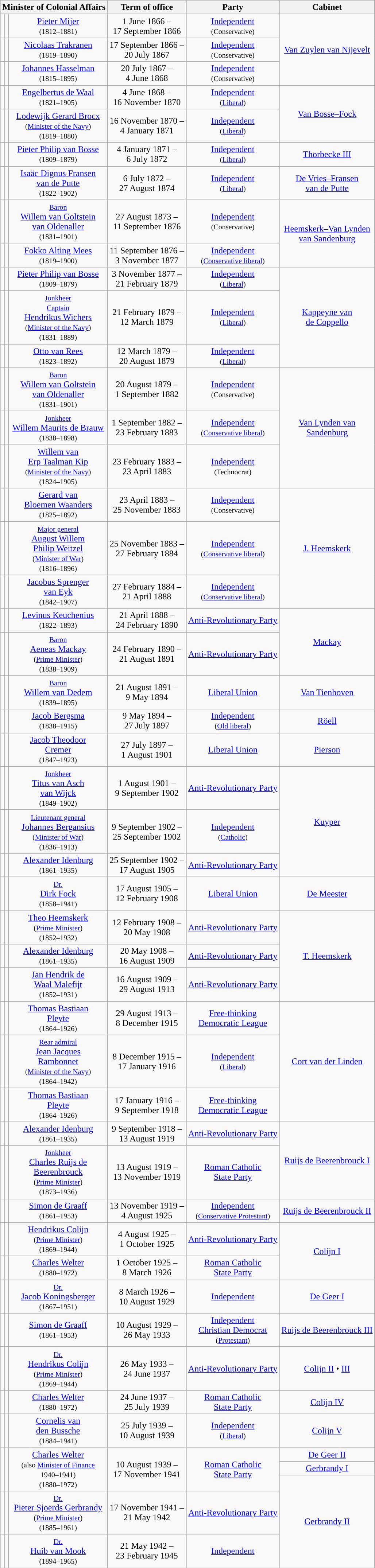<table class="wikitable" style="text-align:center">
<tr>
<th colspan=3>Minister of Colonial Affairs</th>
<th>Term of office</th>
<th>Party</th>
<th>Cabinet</th>
</tr>
<tr>
<td style="background:"></td>
<td></td>
<td><a href='#'>Pieter Mijer</a> <br> <small>(1812–1881)</small></td>
<td>1 June 1866 – <br> 17 September 1866 <br> </td>
<td><a href='#'>Independent</a> <br> <small>(Conservative)</small></td>
<td rowspan=3><a href='#'>Van Zuylen van Nijevelt</a> <br></td>
</tr>
<tr>
<td style="background:"></td>
<td></td>
<td><a href='#'>Nicolaas Trakranen</a> <br> <small>(1819–1890)</small></td>
<td>17 September 1866 – <br> 20 July 1867 <br> </td>
<td><a href='#'>Independent</a> <br> <small>(Conservative)</small></td>
</tr>
<tr>
<td style="background:"></td>
<td></td>
<td><a href='#'>Johannes Hasselman</a> <br> <small>(1815–1895)</small></td>
<td>20 July 1867 – <br> 4 June 1868</td>
<td><a href='#'>Independent</a> <br> <small>(Conservative)</small></td>
</tr>
<tr>
<td style="background:"></td>
<td></td>
<td><a href='#'>Engelbertus de Waal</a> <br> <small>(1821–1905)</small></td>
<td>4 June 1868 – <br> 16 November 1870 <br> </td>
<td><a href='#'>Independent</a> <br> <small>(<a href='#'>Liberal</a>)</small></td>
<td rowspan=2><a href='#'>Van Bosse–Fock</a> <br></td>
</tr>
<tr>
<td style="background:"></td>
<td></td>
<td><a href='#'>Lodewijk Gerard Brocx</a> <br> <small>(<a href='#'>Minister of the Navy</a>)</small> <br> <small>(1819–1880)</small></td>
<td>16 November 1870 – <br> 4 January 1871 <br> </td>
<td><a href='#'>Independent</a> <br> <small>(<a href='#'>Liberal</a>)</small></td>
</tr>
<tr>
<td style="background:"></td>
<td></td>
<td><a href='#'>Pieter Philip van Bosse</a> <br> <small>(1809–1879)</small></td>
<td>4 January 1871 – <br> 6 July 1872</td>
<td><a href='#'>Independent</a> <br> <small>(<a href='#'>Liberal</a>)</small></td>
<td><a href='#'>Thorbecke III</a> <br></td>
</tr>
<tr>
<td style="background:"></td>
<td></td>
<td><a href='#'>Isaäc Dignus Fransen <br> van de Putte</a> <br> <small>(1822–1902)</small></td>
<td>6 July 1872 – <br> 27 August 1874</td>
<td><a href='#'>Independent</a> <br> <small>(<a href='#'>Liberal</a>)</small></td>
<td><a href='#'>De Vries–Fransen <br> van de Putte</a> <br></td>
</tr>
<tr>
<td style="background:"></td>
<td></td>
<td><small><a href='#'>Baron</a></small> <br> <a href='#'>Willem van Goltstein <br> van Oldenaller</a> <br> <small>(1831–1901)</small></td>
<td>27 August 1873 – <br> 11 September 1876 <br> </td>
<td><a href='#'>Independent</a> <br> <small>(Conservative)</small></td>
<td rowspan=2><a href='#'>Heemskerk–Van Lynden <br> van Sandenburg</a> <br></td>
</tr>
<tr>
<td style="background:"></td>
<td></td>
<td><a href='#'>Fokko Alting Mees</a> <br> <small>(1819–1900)</small></td>
<td>11 September 1876 – <br> 3 November 1877</td>
<td><a href='#'>Independent</a> <br> <small>(<a href='#'>Conservative liberal</a>)</small></td>
</tr>
<tr>
<td style="background:"></td>
<td></td>
<td><a href='#'>Pieter Philip van Bosse</a> <br> <small>(1809–1879)</small></td>
<td>3 November 1877 – <br> 21 February 1879 <br> </td>
<td><a href='#'>Independent</a> <br> <small>(<a href='#'>Liberal</a>)</small></td>
<td rowspan=3><a href='#'>Kappeyne van <br> de Coppello</a> <br></td>
</tr>
<tr>
<td style="background:"></td>
<td></td>
<td><small><a href='#'>Jonkheer</a></small> <br> <small><a href='#'>Captain</a></small> <br> <a href='#'>Hendrikus Wichers</a> <br> <small>(<a href='#'>Minister of the Navy</a>)</small> <br> <small>(1831–1889)</small></td>
<td>21 February 1879 – <br> 12 March 1879 <br> </td>
<td><a href='#'>Independent</a> <br> <small>(<a href='#'>Liberal</a>)</small></td>
</tr>
<tr>
<td style="background:"></td>
<td></td>
<td><a href='#'>Otto van Rees</a> <br> <small>(1823–1892)</small></td>
<td>12 March 1879 – <br> 20 August 1879</td>
<td><a href='#'>Independent</a> <br> <small>(<a href='#'>Liberal</a>)</small></td>
</tr>
<tr>
<td style="background:"></td>
<td></td>
<td><small><a href='#'>Baron</a></small> <br> <a href='#'>Willem van Goltstein <br> van Oldenaller</a> <br> <small>(1831–1901)</small></td>
<td>20 August 1879 – <br> 1 September 1882 <br> </td>
<td><a href='#'>Independent</a> <br> <small>(Conservative)</small></td>
<td rowspan=3><a href='#'>Van Lynden van <br> Sandenburg</a> <br></td>
</tr>
<tr>
<td style="background:"></td>
<td></td>
<td><small><a href='#'>Jonkheer</a></small> <br> <a href='#'>Willem Maurits de Brauw</a> <br> <small>(1838–1898)</small></td>
<td>1 September 1882 – <br> 23 February 1883 <br> </td>
<td><a href='#'>Independent</a> <br> <small>(<a href='#'>Conservative liberal</a>)</small></td>
</tr>
<tr>
<td style="background:"></td>
<td></td>
<td><a href='#'>Willem van <br> Erp Taalman Kip</a> <br> <small>(<a href='#'>Minister of the Navy</a>)</small> <br> <small>(1824–1905)</small></td>
<td>23 February 1883 – <br> 23 April 1883 <br> </td>
<td><a href='#'>Independent</a> <br> <small>(Technocrat)</small></td>
</tr>
<tr>
<td style="background:"></td>
<td></td>
<td><a href='#'>Gerard van <br> Bloemen Waanders</a> <br> <small>(1825–1892)</small></td>
<td>23 April 1883 – <br> 25 November 1883 <br> </td>
<td><a href='#'>Independent</a> <br> <small>(Conservative)</small></td>
<td rowspan=3><a href='#'>J. Heemskerk</a> <br></td>
</tr>
<tr>
<td style="background:"></td>
<td></td>
<td><small><a href='#'>Major general</a></small> <br> <a href='#'>August Willem <br> Philip Weitzel</a> <br> <small>(<a href='#'>Minister of War</a>)</small> <br> <small>(1816–1896)</small></td>
<td>25 November 1883 – <br> 27 February 1884 <br> </td>
<td><a href='#'>Independent</a> <br> <small>(<a href='#'>Conservative liberal</a>)</small></td>
</tr>
<tr>
<td style="background:"></td>
<td></td>
<td><a href='#'>Jacobus Sprenger <br> van Eyk</a> <br> <small>(1842–1907)</small></td>
<td>27 February 1884 – <br> 21 April 1888</td>
<td><a href='#'>Independent</a> <br> <small>(<a href='#'>Conservative liberal</a>)</small></td>
</tr>
<tr>
<td style="background:"></td>
<td></td>
<td><a href='#'>Levinus Keuchenius</a> <br> <small>(1822–1893)</small></td>
<td>21 April 1888 – <br> 24 February 1890 <br> </td>
<td><a href='#'>Anti-Revolutionary Party</a></td>
<td rowspan=2><a href='#'>Mackay</a> <br></td>
</tr>
<tr>
<td style="background:"></td>
<td></td>
<td><small><a href='#'>Baron</a></small> <br> <a href='#'>Aeneas Mackay</a> <br> <small>(<a href='#'>Prime Minister</a>)</small> <br> <small>(1838–1909)</small></td>
<td>24 February 1890 – <br> 21 August 1891</td>
<td><a href='#'>Anti-Revolutionary Party</a></td>
</tr>
<tr>
<td style="background:"></td>
<td></td>
<td><small><a href='#'>Baron</a></small> <br> <a href='#'>Willem van Dedem</a> <br> <small>(1839–1895)</small></td>
<td>21 August 1891 – <br> 9 May 1894</td>
<td><a href='#'>Liberal Union</a></td>
<td><a href='#'>Van Tienhoven</a> <br></td>
</tr>
<tr>
<td style="background:"></td>
<td></td>
<td><a href='#'>Jacob Bergsma</a> <br> <small>(1838–1915)</small></td>
<td>9 May 1894 – <br> 27 July 1897</td>
<td><a href='#'>Independent</a> <br> <small>(<a href='#'>Old liberal</a>)</small></td>
<td><a href='#'>Röell</a> <br></td>
</tr>
<tr>
<td style="background:"></td>
<td></td>
<td><a href='#'>Jacob Theodoor <br> Cremer</a> <br> <small>(1847–1923)</small></td>
<td>27 July 1897 – <br> 1 August 1901</td>
<td><a href='#'>Liberal Union</a></td>
<td><a href='#'>Pierson</a> <br></td>
</tr>
<tr>
<td style="background:"></td>
<td></td>
<td><small><a href='#'>Jonkheer</a></small> <br> <a href='#'>Titus van Asch <br> van Wijck</a> <br> <small>(1849–1902)</small></td>
<td>1 August 1901 – <br> 9 September 1902 <br> </td>
<td><a href='#'>Anti-Revolutionary Party</a></td>
<td rowspan=3><a href='#'>Kuyper</a> <br></td>
</tr>
<tr>
<td style="background:"></td>
<td></td>
<td><small><a href='#'>Lieutenant general</a></small> <br> <a href='#'>Johannes Bergansius</a> <br> <small>(<a href='#'>Minister of War</a>)</small> <br> <small>(1836–1913)</small></td>
<td>9 September 1902 – <br> 25 September 1902 <br> </td>
<td><a href='#'>Independent</a> <br> <small>(<a href='#'>Catholic</a>)</small></td>
</tr>
<tr>
<td style="background:"></td>
<td></td>
<td><a href='#'>Alexander Idenburg</a> <br> <small>(1861–1935)</small></td>
<td>25 September 1902 – <br> 17 August 1905</td>
<td><a href='#'>Anti-Revolutionary Party</a></td>
</tr>
<tr>
<td style="background:"></td>
<td></td>
<td><small><a href='#'>Dr.</a></small> <br> <a href='#'>Dirk Fock</a> <br> <small>(1858–1941)</small></td>
<td>17 August 1905 – <br> 12 February 1908</td>
<td><a href='#'>Liberal Union</a></td>
<td><a href='#'>De Meester</a> <br></td>
</tr>
<tr>
<td style="background:"></td>
<td></td>
<td><a href='#'>Theo Heemskerk</a> <br> <small>(<a href='#'>Prime Minister</a>)</small> <br> <small>(1852–1932)</small></td>
<td>12 February 1908 – <br> 20 May 1908 <br> </td>
<td><a href='#'>Anti-Revolutionary Party</a></td>
<td rowspan=3><a href='#'>T. Heemskerk</a> <br></td>
</tr>
<tr>
<td style="background:"></td>
<td></td>
<td><a href='#'>Alexander Idenburg</a> <br> <small>(1861–1935)</small></td>
<td>20 May 1908 – <br> 16 August 1909 <br> </td>
<td><a href='#'>Anti-Revolutionary Party</a></td>
</tr>
<tr>
<td style="background:"></td>
<td></td>
<td><a href='#'>Jan Hendrik de <br> Waal Malefijt</a> <br> <small>(1852–1931)</small></td>
<td>16 August 1909 – <br> 29 August 1913</td>
<td><a href='#'>Anti-Revolutionary Party</a></td>
</tr>
<tr>
<td style="background:"></td>
<td></td>
<td><a href='#'>Thomas Bastiaan <br> Pleyte</a> <br> <small>(1864–1926)</small></td>
<td>29 August 1913 – <br> 8 December 1915 <br> </td>
<td><a href='#'>Free-thinking <br> Democratic League</a></td>
<td rowspan=3><a href='#'>Cort van der Linden</a> <br></td>
</tr>
<tr>
<td style="background:"></td>
<td></td>
<td><small><a href='#'>Rear admiral</a></small> <br> <a href='#'>Jean Jacques <br> Rambonnet</a> <br> <small>(<a href='#'>Minister of the Navy</a>)</small> <br> <small>(1864–1942)</small></td>
<td>8 December 1915 – <br> 17 January 1916 <br> </td>
<td><a href='#'>Independent</a> <br> <small>(<a href='#'>Liberal</a>)</small></td>
</tr>
<tr>
<td style="background:"></td>
<td></td>
<td><a href='#'>Thomas Bastiaan <br> Pleyte</a> <br> <small>(1864–1926)</small></td>
<td>17 January 1916 – <br> 9 September 1918</td>
<td><a href='#'>Free-thinking <br> Democratic League</a></td>
</tr>
<tr>
<td style="background:"></td>
<td></td>
<td><a href='#'>Alexander Idenburg</a> <br> <small>(1861–1935)</small></td>
<td>9 September 1918 – <br> 13 August 1919 <br> </td>
<td><a href='#'>Anti-Revolutionary Party</a></td>
<td rowspan=3><a href='#'>Ruijs de Beerenbrouck I</a> <br></td>
</tr>
<tr>
<td style="background:"></td>
<td></td>
<td><small><a href='#'>Jonkheer</a></small> <br> <a href='#'>Charles Ruijs de <br> Beerenbrouck</a> <br> <small>(<a href='#'>Prime Minister</a>)</small> <br> <small>(1873–1936)</small></td>
<td>13 August 1919 – <br> 13 November 1919 <br> </td>
<td><a href='#'>Roman Catholic <br> State Party</a></td>
</tr>
<tr>
<td rowspan=2 style="background:"></td>
<td rowspan=2></td>
<td rowspan=2><a href='#'>Simon de Graaff</a> <br> <small>(1861–1953)</small></td>
<td rowspan=2>13 November 1919 – <br> 4 August 1925</td>
<td rowspan=2><a href='#'>Independent</a> <br> <small>(<a href='#'>Conservative Protestant</a>)</small></td>
</tr>
<tr>
<td><a href='#'>Ruijs de Beerenbrouck II</a> <br></td>
</tr>
<tr>
<td style="background:"></td>
<td></td>
<td><a href='#'>Hendrikus Colijn</a> <br> <small>(<a href='#'>Prime Minister</a>)</small> <br> <small>(1869–1944)</small></td>
<td>4 August 1925 – <br> 1 October 1925 <br> </td>
<td><a href='#'>Anti-Revolutionary Party</a></td>
<td rowspan=2><a href='#'>Colijn I</a> <br></td>
</tr>
<tr>
<td style="background:"></td>
<td></td>
<td><a href='#'>Charles Welter</a> <br> <small>(1880–1972)</small></td>
<td>1 October 1925 – <br> 8 March 1926</td>
<td><a href='#'>Roman Catholic <br> State Party</a></td>
</tr>
<tr>
<td style="background:"></td>
<td></td>
<td><small><a href='#'>Dr.</a></small> <br> <a href='#'>Jacob Koningsberger</a> <br> <small>(1867–1951)</small></td>
<td>8 March 1926 – <br> 10 August 1929</td>
<td><a href='#'>Independent</a></td>
<td><a href='#'>De Geer I</a> <br></td>
</tr>
<tr>
<td style="background:"></td>
<td></td>
<td><a href='#'>Simon de Graaff</a> <br> <small>(1861–1953)</small></td>
<td>10 August 1929 – <br> 26 May 1933</td>
<td><a href='#'>Independent <br> Christian Democrat</a> <br> <small>(<a href='#'>Protestant</a>)</small></td>
<td><a href='#'>Ruijs de Beerenbrouck III</a> <br></td>
</tr>
<tr>
<td style="background:"></td>
<td></td>
<td><small><a href='#'>Dr.</a></small> <br> <a href='#'>Hendrikus Colijn</a> <br> <small>(<a href='#'>Prime Minister</a>)</small> <br> <small>(1869–1944)</small></td>
<td>26 May 1933 – <br> 24 June 1937</td>
<td><a href='#'>Anti-Revolutionary Party</a></td>
<td><a href='#'>Colijn II</a> • <a href='#'>III</a> <br></td>
</tr>
<tr>
<td style="background:"></td>
<td></td>
<td><a href='#'>Charles Welter</a> <br> <small>(1880–1972)</small></td>
<td>24 June 1937 – <br> 25 July 1939</td>
<td><a href='#'>Roman Catholic <br> State Party</a></td>
<td><a href='#'>Colijn IV</a> <br></td>
</tr>
<tr>
<td style="background:"></td>
<td></td>
<td><a href='#'>Cornelis van <br> den Bussche</a> <br> <small>(1884–1941)</small></td>
<td>25 July 1939 – <br> 10 August 1939</td>
<td><a href='#'>Independent</a> <br> <small>(<a href='#'>Liberal</a>)</small></td>
<td><a href='#'>Colijn V</a> <br></td>
</tr>
<tr>
<td rowspan=3 style="background:"></td>
<td rowspan=3></td>
<td rowspan=3><a href='#'>Charles Welter</a> <br> <small>(also <a href='#'>Minister of Finance</a> <br> 1940–1941)</small> <br> <small>(1880–1972)</small></td>
<td rowspan=3>10 August 1939 – <br> 17 November 1941 <br> </td>
<td rowspan=3><a href='#'>Roman Catholic <br> State Party</a></td>
<td><a href='#'>De Geer II</a> <br></td>
</tr>
<tr>
<td><a href='#'>Gerbrandy I</a> <br></td>
</tr>
<tr>
<td rowspan=3><a href='#'>Gerbrandy II</a> <br></td>
</tr>
<tr>
<td style="background:"></td>
<td></td>
<td><small><a href='#'>Dr.</a></small> <br> <a href='#'>Pieter Sjoerds Gerbrandy</a> <br> <small>(<a href='#'>Prime Minister</a>)</small> <br> <small>(1885–1961)</small></td>
<td>17 November 1941 – <br> 21 May 1942</td>
<td><a href='#'>Anti-Revolutionary Party</a></td>
</tr>
<tr>
<td style="background:"></td>
<td></td>
<td><small><a href='#'>Dr.</a></small> <br> <a href='#'>Huib van Mook</a> <br> <small>(1894–1965)</small></td>
<td>21 May 1942 – <br> 23 February 1945</td>
<td><a href='#'>Independent</a></td>
</tr>
</table>
